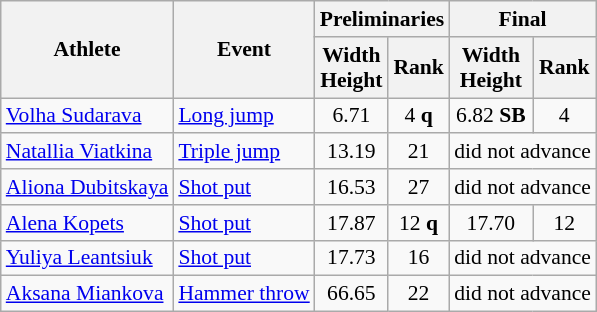<table class=wikitable style="font-size:90%;">
<tr>
<th rowspan="2">Athlete</th>
<th rowspan="2">Event</th>
<th colspan="2">Preliminaries</th>
<th colspan="2">Final</th>
</tr>
<tr>
<th>Width<br>Height</th>
<th>Rank</th>
<th>Width<br>Height</th>
<th>Rank</th>
</tr>
<tr style="border-top: single;">
<td><a href='#'>Volha Sudarava</a></td>
<td><a href='#'>Long jump</a></td>
<td align=center>6.71</td>
<td align=center>4 <strong>q</strong></td>
<td align=center>6.82 <strong>SB</strong></td>
<td align=center>4</td>
</tr>
<tr style="border-top: single;">
<td><a href='#'>Natallia Viatkina</a></td>
<td><a href='#'>Triple jump</a></td>
<td align=center>13.19</td>
<td align=center>21</td>
<td align=center colspan=2>did not advance</td>
</tr>
<tr style="border-top: single;">
<td><a href='#'>Aliona Dubitskaya</a></td>
<td><a href='#'>Shot put</a></td>
<td align=center>16.53</td>
<td align=center>27</td>
<td align=center colspan=2>did not advance</td>
</tr>
<tr style="border-top: single;">
<td><a href='#'>Alena Kopets</a></td>
<td><a href='#'>Shot put</a></td>
<td align=center>17.87</td>
<td align=center>12 <strong>q</strong></td>
<td align=center>17.70</td>
<td align=center>12</td>
</tr>
<tr style="border-top: single;">
<td><a href='#'>Yuliya Leantsiuk</a></td>
<td><a href='#'>Shot put</a></td>
<td align=center>17.73</td>
<td align=center>16</td>
<td align=center colspan=2>did not advance</td>
</tr>
<tr style="border-top: single;">
<td><a href='#'>Aksana Miankova</a></td>
<td><a href='#'>Hammer throw</a></td>
<td align=center>66.65</td>
<td align=center>22</td>
<td align=center colspan=2>did not advance</td>
</tr>
</table>
